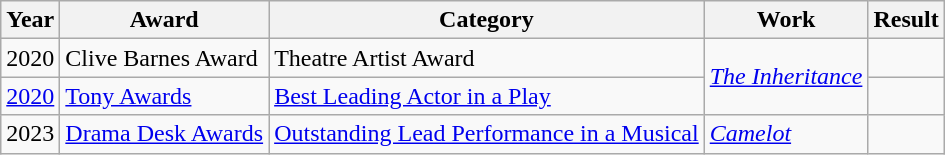<table class="wikitable">
<tr>
<th>Year</th>
<th>Award</th>
<th>Category</th>
<th>Work</th>
<th>Result</th>
</tr>
<tr>
<td>2020</td>
<td>Clive Barnes Award</td>
<td>Theatre Artist Award</td>
<td rowspan="2"><em><a href='#'>The Inheritance</a></em></td>
<td></td>
</tr>
<tr>
<td><a href='#'>2020</a></td>
<td><a href='#'>Tony Awards</a></td>
<td><a href='#'>Best Leading Actor in a Play</a></td>
<td></td>
</tr>
<tr>
<td>2023</td>
<td><a href='#'>Drama Desk Awards</a></td>
<td><a href='#'>Outstanding Lead Performance in a Musical</a></td>
<td><em><a href='#'>Camelot</a></em></td>
<td></td>
</tr>
</table>
